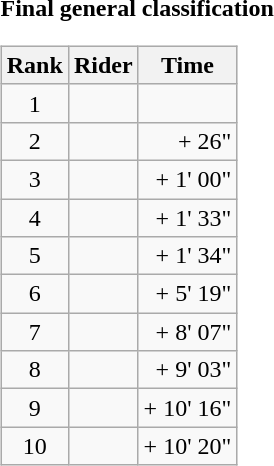<table>
<tr>
<td><strong>Final general classification</strong><br><table class="wikitable">
<tr>
<th scope="col">Rank</th>
<th scope="col">Rider</th>
<th scope="col">Time</th>
</tr>
<tr>
<td style="text-align:center;">1</td>
<td></td>
<td style="text-align:right;"></td>
</tr>
<tr>
<td style="text-align:center;">2</td>
<td></td>
<td style="text-align:right;">+ 26"</td>
</tr>
<tr>
<td style="text-align:center;">3</td>
<td></td>
<td style="text-align:right;">+ 1' 00"</td>
</tr>
<tr>
<td style="text-align:center;">4</td>
<td></td>
<td style="text-align:right;">+ 1' 33"</td>
</tr>
<tr>
<td style="text-align:center;">5</td>
<td></td>
<td style="text-align:right;">+ 1' 34"</td>
</tr>
<tr>
<td style="text-align:center;">6</td>
<td></td>
<td style="text-align:right;">+ 5' 19"</td>
</tr>
<tr>
<td style="text-align:center;">7</td>
<td></td>
<td style="text-align:right;">+ 8' 07"</td>
</tr>
<tr>
<td style="text-align:center;">8</td>
<td></td>
<td style="text-align:right;">+ 9' 03"</td>
</tr>
<tr>
<td style="text-align:center;">9</td>
<td></td>
<td style="text-align:right;">+ 10' 16"</td>
</tr>
<tr>
<td style="text-align:center;">10</td>
<td></td>
<td style="text-align:right;">+ 10' 20"</td>
</tr>
</table>
</td>
</tr>
</table>
